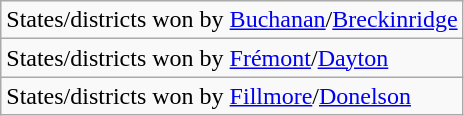<table class="wikitable">
<tr>
<td>States/districts won by <a href='#'>Buchanan</a>/<a href='#'>Breckinridge</a></td>
</tr>
<tr>
<td>States/districts won by <a href='#'>Frémont</a>/<a href='#'>Dayton</a></td>
</tr>
<tr>
<td>States/districts won by <a href='#'>Fillmore</a>/<a href='#'>Donelson</a></td>
</tr>
</table>
